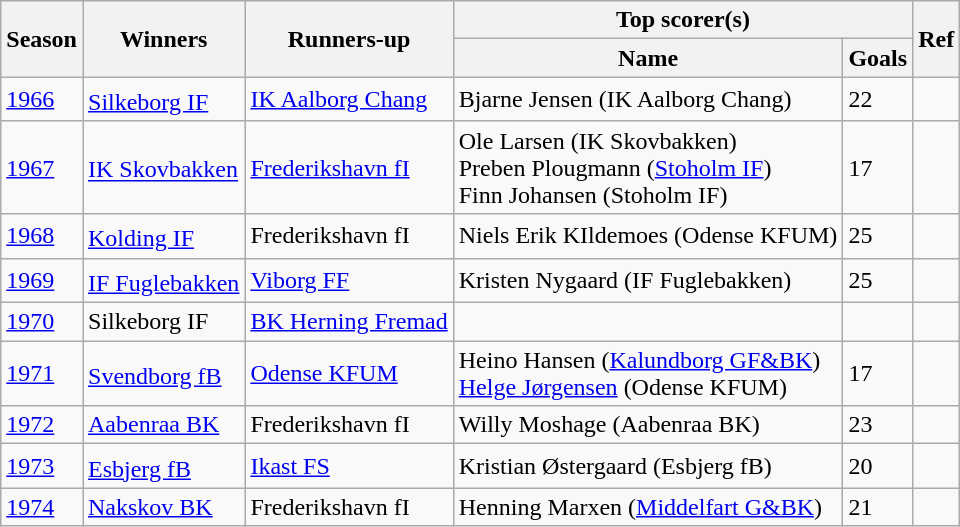<table class="wikitable plainrowheaders">
<tr>
<th rowspan=2>Season</th>
<th rowspan=2>Winners</th>
<th rowspan=2>Runners-up</th>
<th colspan=2>Top scorer(s)</th>
<th rowspan=2>Ref</th>
</tr>
<tr>
<th>Name</th>
<th>Goals</th>
</tr>
<tr>
<td><a href='#'>1966</a></td>
<td><a href='#'>Silkeborg IF</a><sup></sup></td>
<td><a href='#'>IK Aalborg Chang</a></td>
<td>Bjarne Jensen (IK Aalborg Chang)</td>
<td>22</td>
<td></td>
</tr>
<tr>
<td><a href='#'>1967</a></td>
<td><a href='#'>IK Skovbakken</a><sup></sup></td>
<td><a href='#'>Frederikshavn fI</a></td>
<td>Ole Larsen (IK Skovbakken)<br>Preben Plougmann (<a href='#'>Stoholm IF</a>)<br>Finn Johansen (Stoholm IF)</td>
<td>17</td>
<td></td>
</tr>
<tr>
<td><a href='#'>1968</a></td>
<td><a href='#'>Kolding IF</a><sup></sup></td>
<td>Frederikshavn fI</td>
<td>Niels Erik KIldemoes (Odense KFUM)</td>
<td>25</td>
<td></td>
</tr>
<tr>
<td><a href='#'>1969</a></td>
<td><a href='#'>IF Fuglebakken</a><sup></sup></td>
<td><a href='#'>Viborg FF</a></td>
<td>Kristen Nygaard (IF Fuglebakken)</td>
<td>25</td>
<td></td>
</tr>
<tr>
<td><a href='#'>1970</a></td>
<td>Silkeborg IF</td>
<td><a href='#'>BK Herning Fremad</a></td>
<td></td>
<td></td>
<td></td>
</tr>
<tr>
<td><a href='#'>1971</a></td>
<td><a href='#'>Svendborg fB</a><sup></sup></td>
<td><a href='#'>Odense KFUM</a></td>
<td>Heino Hansen (<a href='#'>Kalundborg GF&BK</a>)<br><a href='#'>Helge Jørgensen</a> (Odense KFUM)</td>
<td>17</td>
<td></td>
</tr>
<tr>
<td><a href='#'>1972</a></td>
<td><a href='#'>Aabenraa BK</a></td>
<td>Frederikshavn fI</td>
<td>Willy Moshage (Aabenraa BK)</td>
<td>23</td>
<td></td>
</tr>
<tr>
<td><a href='#'>1973</a></td>
<td><a href='#'>Esbjerg fB</a><sup></sup></td>
<td><a href='#'>Ikast FS</a></td>
<td>Kristian Østergaard (Esbjerg fB)</td>
<td>20</td>
<td></td>
</tr>
<tr>
<td><a href='#'>1974</a></td>
<td><a href='#'>Nakskov BK</a></td>
<td>Frederikshavn fI</td>
<td>Henning Marxen (<a href='#'>Middelfart G&BK</a>)</td>
<td>21</td>
<td></td>
</tr>
</table>
